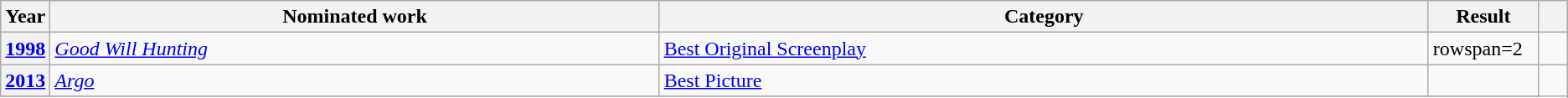<table class=wikitable>
<tr>
<th scope="col" style="width:1em;">Year</th>
<th scope="col" style="width:30em;">Nominated work</th>
<th scope="col" style="width:38em;">Category</th>
<th scope="col" style="width:5em;">Result</th>
<th scope="col" style="width:1em;"></th>
</tr>
<tr>
<th scope="row"><a href='#'>1998</a></th>
<td><em><a href='#'>Good Will Hunting</a></em></td>
<td><a href='#'>Best Original Screenplay</a></td>
<td>rowspan=2 </td>
<td style="text-align:center;"></td>
</tr>
<tr>
<th scope="row"><a href='#'>2013</a></th>
<td><em><a href='#'>Argo</a></em></td>
<td><a href='#'>Best Picture</a></td>
<td style="text-align:center;"></td>
</tr>
<tr>
</tr>
</table>
